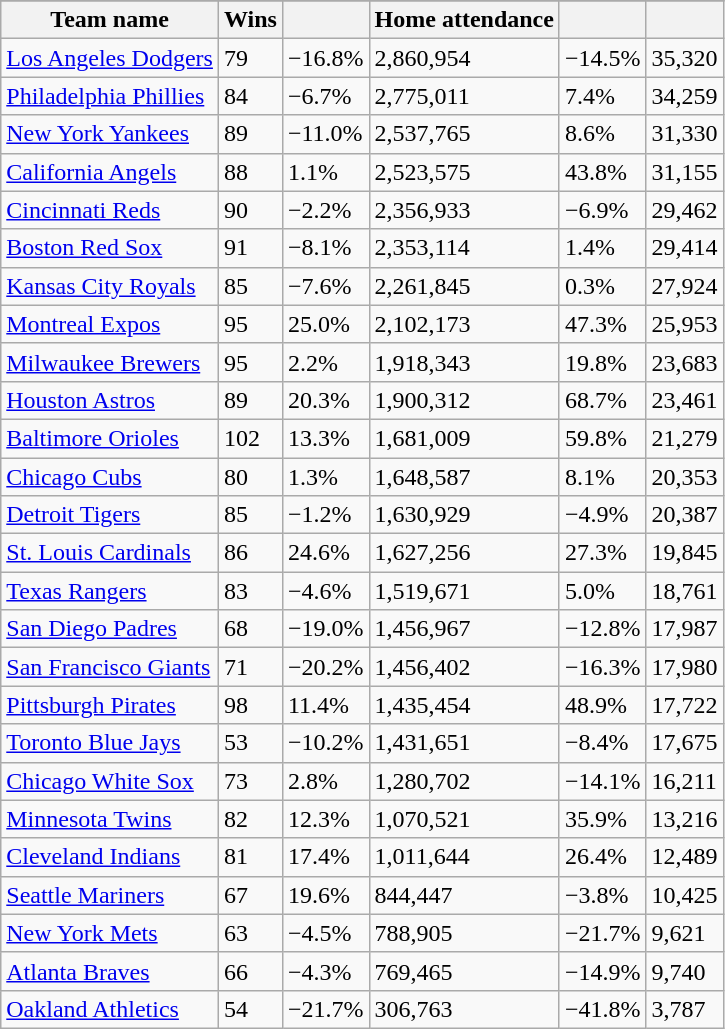<table class="wikitable sortable">
<tr style="text-align:center; font-size:larger;">
</tr>
<tr>
<th>Team name</th>
<th>Wins</th>
<th></th>
<th>Home attendance</th>
<th></th>
<th></th>
</tr>
<tr>
<td><a href='#'>Los Angeles Dodgers</a></td>
<td>79</td>
<td>−16.8%</td>
<td>2,860,954</td>
<td>−14.5%</td>
<td>35,320</td>
</tr>
<tr>
<td><a href='#'>Philadelphia Phillies</a></td>
<td>84</td>
<td>−6.7%</td>
<td>2,775,011</td>
<td>7.4%</td>
<td>34,259</td>
</tr>
<tr>
<td><a href='#'>New York Yankees</a></td>
<td>89</td>
<td>−11.0%</td>
<td>2,537,765</td>
<td>8.6%</td>
<td>31,330</td>
</tr>
<tr>
<td><a href='#'>California Angels</a></td>
<td>88</td>
<td>1.1%</td>
<td>2,523,575</td>
<td>43.8%</td>
<td>31,155</td>
</tr>
<tr>
<td><a href='#'>Cincinnati Reds</a></td>
<td>90</td>
<td>−2.2%</td>
<td>2,356,933</td>
<td>−6.9%</td>
<td>29,462</td>
</tr>
<tr>
<td><a href='#'>Boston Red Sox</a></td>
<td>91</td>
<td>−8.1%</td>
<td>2,353,114</td>
<td>1.4%</td>
<td>29,414</td>
</tr>
<tr>
<td><a href='#'>Kansas City Royals</a></td>
<td>85</td>
<td>−7.6%</td>
<td>2,261,845</td>
<td>0.3%</td>
<td>27,924</td>
</tr>
<tr>
<td><a href='#'>Montreal Expos</a></td>
<td>95</td>
<td>25.0%</td>
<td>2,102,173</td>
<td>47.3%</td>
<td>25,953</td>
</tr>
<tr>
<td><a href='#'>Milwaukee Brewers</a></td>
<td>95</td>
<td>2.2%</td>
<td>1,918,343</td>
<td>19.8%</td>
<td>23,683</td>
</tr>
<tr>
<td><a href='#'>Houston Astros</a></td>
<td>89</td>
<td>20.3%</td>
<td>1,900,312</td>
<td>68.7%</td>
<td>23,461</td>
</tr>
<tr>
<td><a href='#'>Baltimore Orioles</a></td>
<td>102</td>
<td>13.3%</td>
<td>1,681,009</td>
<td>59.8%</td>
<td>21,279</td>
</tr>
<tr>
<td><a href='#'>Chicago Cubs</a></td>
<td>80</td>
<td>1.3%</td>
<td>1,648,587</td>
<td>8.1%</td>
<td>20,353</td>
</tr>
<tr>
<td><a href='#'>Detroit Tigers</a></td>
<td>85</td>
<td>−1.2%</td>
<td>1,630,929</td>
<td>−4.9%</td>
<td>20,387</td>
</tr>
<tr>
<td><a href='#'>St. Louis Cardinals</a></td>
<td>86</td>
<td>24.6%</td>
<td>1,627,256</td>
<td>27.3%</td>
<td>19,845</td>
</tr>
<tr>
<td><a href='#'>Texas Rangers</a></td>
<td>83</td>
<td>−4.6%</td>
<td>1,519,671</td>
<td>5.0%</td>
<td>18,761</td>
</tr>
<tr>
<td><a href='#'>San Diego Padres</a></td>
<td>68</td>
<td>−19.0%</td>
<td>1,456,967</td>
<td>−12.8%</td>
<td>17,987</td>
</tr>
<tr>
<td><a href='#'>San Francisco Giants</a></td>
<td>71</td>
<td>−20.2%</td>
<td>1,456,402</td>
<td>−16.3%</td>
<td>17,980</td>
</tr>
<tr>
<td><a href='#'>Pittsburgh Pirates</a></td>
<td>98</td>
<td>11.4%</td>
<td>1,435,454</td>
<td>48.9%</td>
<td>17,722</td>
</tr>
<tr>
<td><a href='#'>Toronto Blue Jays</a></td>
<td>53</td>
<td>−10.2%</td>
<td>1,431,651</td>
<td>−8.4%</td>
<td>17,675</td>
</tr>
<tr>
<td><a href='#'>Chicago White Sox</a></td>
<td>73</td>
<td>2.8%</td>
<td>1,280,702</td>
<td>−14.1%</td>
<td>16,211</td>
</tr>
<tr>
<td><a href='#'>Minnesota Twins</a></td>
<td>82</td>
<td>12.3%</td>
<td>1,070,521</td>
<td>35.9%</td>
<td>13,216</td>
</tr>
<tr>
<td><a href='#'>Cleveland Indians</a></td>
<td>81</td>
<td>17.4%</td>
<td>1,011,644</td>
<td>26.4%</td>
<td>12,489</td>
</tr>
<tr>
<td><a href='#'>Seattle Mariners</a></td>
<td>67</td>
<td>19.6%</td>
<td>844,447</td>
<td>−3.8%</td>
<td>10,425</td>
</tr>
<tr>
<td><a href='#'>New York Mets</a></td>
<td>63</td>
<td>−4.5%</td>
<td>788,905</td>
<td>−21.7%</td>
<td>9,621</td>
</tr>
<tr>
<td><a href='#'>Atlanta Braves</a></td>
<td>66</td>
<td>−4.3%</td>
<td>769,465</td>
<td>−14.9%</td>
<td>9,740</td>
</tr>
<tr>
<td><a href='#'>Oakland Athletics</a></td>
<td>54</td>
<td>−21.7%</td>
<td>306,763</td>
<td>−41.8%</td>
<td>3,787</td>
</tr>
</table>
